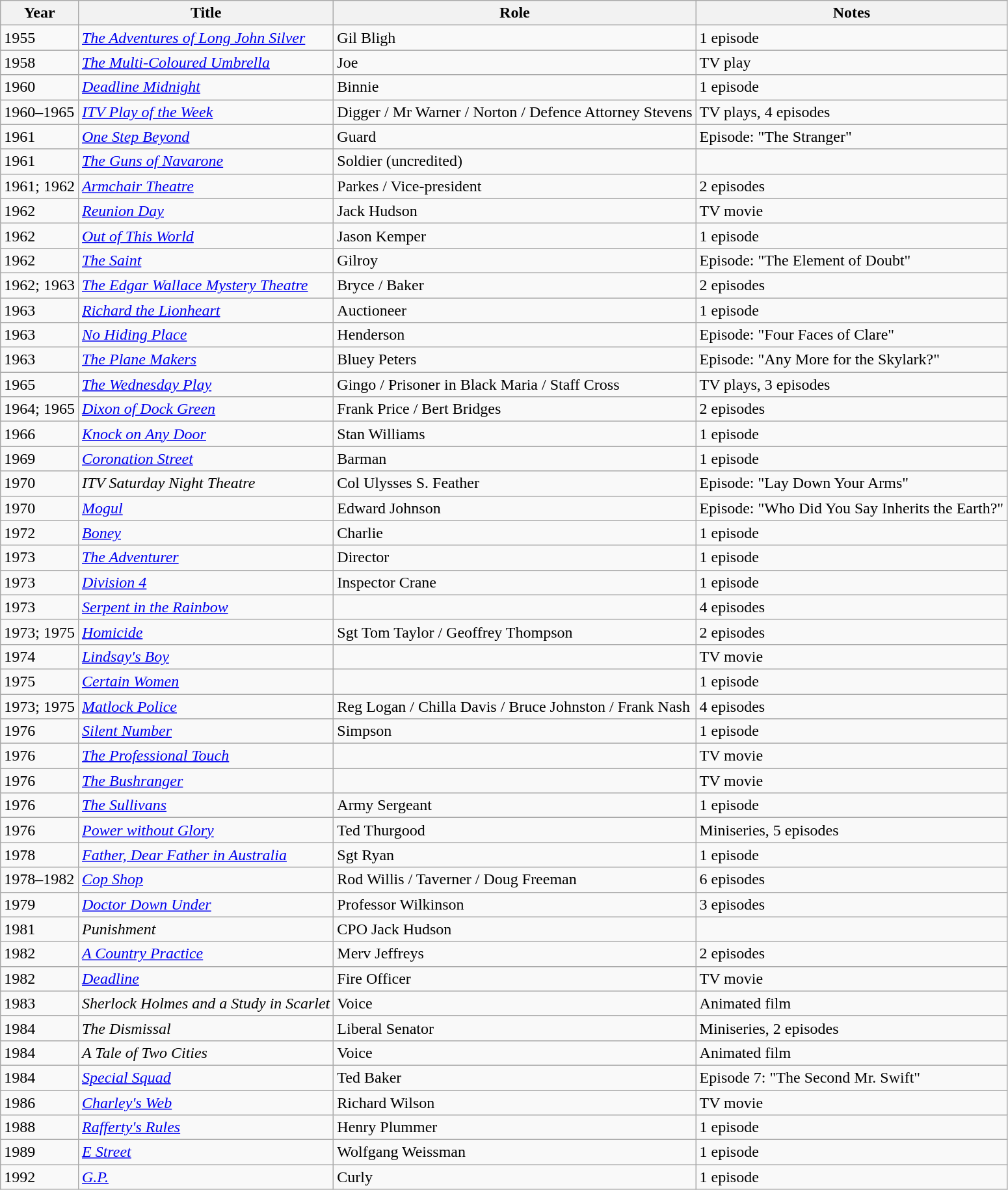<table class=wikitable>
<tr>
<th>Year</th>
<th>Title</th>
<th>Role</th>
<th>Notes</th>
</tr>
<tr>
<td>1955</td>
<td><em><a href='#'>The Adventures of Long John Silver</a></em></td>
<td>Gil Bligh</td>
<td>1 episode</td>
</tr>
<tr>
<td>1958</td>
<td><em><a href='#'>The Multi-Coloured Umbrella</a></em></td>
<td>Joe</td>
<td>TV play</td>
</tr>
<tr>
<td>1960</td>
<td><em><a href='#'>Deadline Midnight</a></em></td>
<td>Binnie</td>
<td>1 episode</td>
</tr>
<tr>
<td>1960–1965</td>
<td><em><a href='#'>ITV Play of the Week</a></em></td>
<td>Digger / Mr Warner / Norton / Defence Attorney Stevens</td>
<td>TV plays, 4 episodes</td>
</tr>
<tr>
<td>1961</td>
<td><em><a href='#'>One Step Beyond</a></em></td>
<td>Guard</td>
<td>Episode: "The Stranger"</td>
</tr>
<tr>
<td>1961</td>
<td><em><a href='#'>The Guns of Navarone</a></em></td>
<td>Soldier (uncredited)</td>
<td></td>
</tr>
<tr>
<td>1961; 1962</td>
<td><em><a href='#'>Armchair Theatre</a></em></td>
<td>Parkes / Vice-president</td>
<td>2 episodes</td>
</tr>
<tr>
<td>1962</td>
<td><em><a href='#'>Reunion Day</a></em></td>
<td>Jack Hudson</td>
<td>TV movie</td>
</tr>
<tr>
<td>1962</td>
<td><em><a href='#'>Out of This World</a></em></td>
<td>Jason Kemper</td>
<td>1 episode</td>
</tr>
<tr>
<td>1962</td>
<td><em><a href='#'>The Saint</a></em></td>
<td>Gilroy</td>
<td>Episode: "The Element of Doubt"</td>
</tr>
<tr>
<td>1962; 1963</td>
<td><em><a href='#'>The Edgar Wallace Mystery Theatre</a></em></td>
<td>Bryce / Baker</td>
<td>2 episodes</td>
</tr>
<tr>
<td>1963</td>
<td><em><a href='#'>Richard the Lionheart</a></em></td>
<td>Auctioneer</td>
<td>1 episode</td>
</tr>
<tr>
<td>1963</td>
<td><em><a href='#'>No Hiding Place</a></em></td>
<td>Henderson</td>
<td>Episode: "Four Faces of Clare"</td>
</tr>
<tr>
<td>1963</td>
<td><em><a href='#'>The Plane Makers</a></em></td>
<td>Bluey Peters</td>
<td>Episode: "Any More for the Skylark?"</td>
</tr>
<tr>
<td>1965</td>
<td><em><a href='#'>The Wednesday Play</a></em></td>
<td>Gingo / Prisoner in Black Maria / Staff Cross</td>
<td>TV plays, 3 episodes</td>
</tr>
<tr>
<td>1964; 1965</td>
<td><em><a href='#'>Dixon of Dock Green</a></em></td>
<td>Frank Price / Bert Bridges</td>
<td>2 episodes</td>
</tr>
<tr>
<td>1966</td>
<td><em><a href='#'>Knock on Any Door</a></em></td>
<td>Stan Williams</td>
<td>1 episode</td>
</tr>
<tr>
<td>1969</td>
<td><em><a href='#'>Coronation Street</a></em></td>
<td>Barman</td>
<td>1 episode</td>
</tr>
<tr>
<td>1970</td>
<td><em>ITV Saturday Night Theatre</em></td>
<td>Col Ulysses S. Feather</td>
<td>Episode: "Lay Down Your Arms"</td>
</tr>
<tr>
<td>1970</td>
<td><em><a href='#'>Mogul</a></em></td>
<td>Edward Johnson</td>
<td>Episode: "Who Did You Say Inherits the Earth?"</td>
</tr>
<tr>
<td>1972</td>
<td><em><a href='#'>Boney</a></em></td>
<td>Charlie</td>
<td>1 episode</td>
</tr>
<tr>
<td>1973</td>
<td><em><a href='#'>The Adventurer</a></em></td>
<td>Director</td>
<td>1 episode</td>
</tr>
<tr>
<td>1973</td>
<td><em><a href='#'>Division 4</a></em></td>
<td>Inspector Crane</td>
<td>1 episode</td>
</tr>
<tr>
<td>1973</td>
<td><em><a href='#'>Serpent in the Rainbow</a></em></td>
<td></td>
<td>4 episodes</td>
</tr>
<tr>
<td>1973; 1975</td>
<td><em><a href='#'>Homicide</a></em></td>
<td>Sgt Tom Taylor / Geoffrey Thompson</td>
<td>2 episodes</td>
</tr>
<tr>
<td>1974</td>
<td><em><a href='#'>Lindsay's Boy</a></em></td>
<td></td>
<td>TV movie</td>
</tr>
<tr>
<td>1975</td>
<td><em><a href='#'>Certain Women</a></em></td>
<td></td>
<td>1 episode</td>
</tr>
<tr>
<td>1973; 1975</td>
<td><em><a href='#'>Matlock Police</a></em></td>
<td>Reg Logan / Chilla Davis / Bruce Johnston / Frank Nash</td>
<td>4 episodes</td>
</tr>
<tr>
<td>1976</td>
<td><em><a href='#'>Silent Number</a></em></td>
<td>Simpson</td>
<td>1 episode</td>
</tr>
<tr>
<td>1976</td>
<td><em><a href='#'>The Professional Touch</a></em></td>
<td></td>
<td>TV movie</td>
</tr>
<tr>
<td>1976</td>
<td><em><a href='#'>The Bushranger</a></em></td>
<td></td>
<td>TV movie</td>
</tr>
<tr>
<td>1976</td>
<td><em><a href='#'>The Sullivans</a></em></td>
<td>Army Sergeant</td>
<td>1 episode</td>
</tr>
<tr>
<td>1976</td>
<td><em><a href='#'>Power without Glory</a></em></td>
<td>Ted Thurgood</td>
<td>Miniseries, 5 episodes</td>
</tr>
<tr>
<td>1978</td>
<td><em><a href='#'>Father, Dear Father in Australia</a></em></td>
<td>Sgt Ryan</td>
<td>1 episode</td>
</tr>
<tr>
<td>1978–1982</td>
<td><em><a href='#'>Cop Shop</a></em></td>
<td>Rod Willis / Taverner / Doug Freeman</td>
<td>6 episodes</td>
</tr>
<tr>
<td>1979</td>
<td><em><a href='#'>Doctor Down Under</a></em></td>
<td>Professor Wilkinson</td>
<td>3 episodes</td>
</tr>
<tr>
<td>1981</td>
<td><em>Punishment</em></td>
<td>CPO Jack Hudson</td>
<td></td>
</tr>
<tr>
<td>1982</td>
<td><em><a href='#'>A Country Practice</a></em></td>
<td>Merv Jeffreys</td>
<td>2 episodes</td>
</tr>
<tr>
<td>1982</td>
<td><em><a href='#'>Deadline</a></em></td>
<td>Fire Officer</td>
<td>TV movie</td>
</tr>
<tr>
<td>1983</td>
<td><em>Sherlock Holmes and a Study in Scarlet</em></td>
<td>Voice</td>
<td>Animated film</td>
</tr>
<tr>
<td>1984</td>
<td><em>The Dismissal</em></td>
<td>Liberal Senator</td>
<td>Miniseries, 2 episodes</td>
</tr>
<tr>
<td>1984</td>
<td><em>A Tale of Two Cities</em></td>
<td>Voice</td>
<td>Animated film</td>
</tr>
<tr>
<td>1984</td>
<td><em><a href='#'>Special Squad</a></em></td>
<td>Ted Baker</td>
<td>Episode 7: "The Second Mr. Swift"</td>
</tr>
<tr>
<td>1986</td>
<td><em><a href='#'>Charley's Web</a></em></td>
<td>Richard Wilson</td>
<td>TV movie</td>
</tr>
<tr>
<td>1988</td>
<td><em><a href='#'>Rafferty's Rules</a></em></td>
<td>Henry Plummer</td>
<td>1 episode</td>
</tr>
<tr>
<td>1989</td>
<td><em><a href='#'>E Street</a></em></td>
<td>Wolfgang Weissman</td>
<td>1 episode</td>
</tr>
<tr>
<td>1992</td>
<td><em><a href='#'>G.P.</a></em></td>
<td>Curly</td>
<td>1 episode</td>
</tr>
</table>
